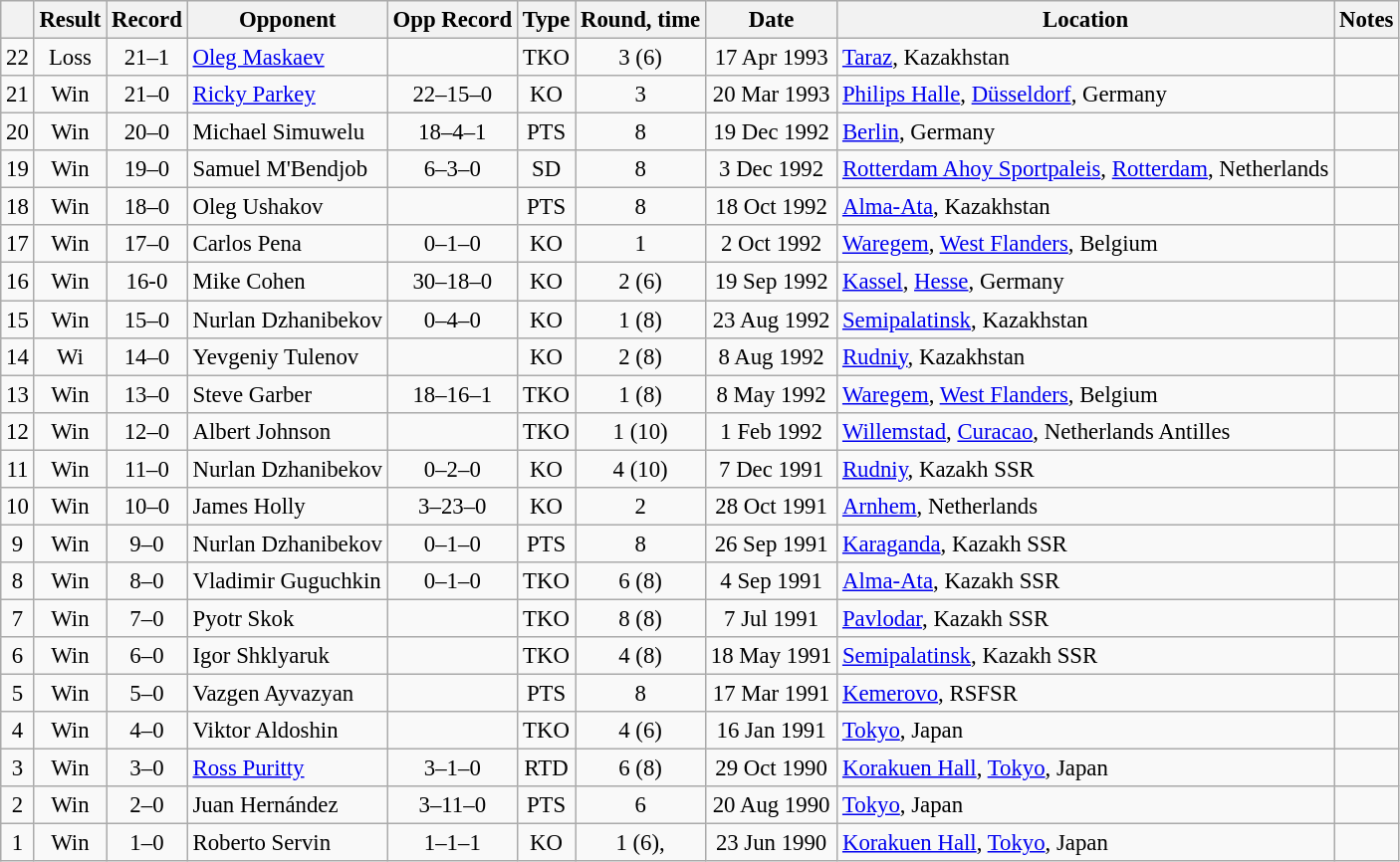<table class="wikitable" style="text-align:center; font-size:95%">
<tr>
<th></th>
<th>Result</th>
<th>Record</th>
<th>Opponent</th>
<th>Opp Record</th>
<th>Type</th>
<th>Round, time</th>
<th>Date</th>
<th>Location</th>
<th>Notes</th>
</tr>
<tr>
<td>22</td>
<td>Loss</td>
<td>21–1</td>
<td style="text-align:left;"> <a href='#'>Oleg Maskaev</a></td>
<td></td>
<td>TKO</td>
<td>3 (6)</td>
<td>17 Apr 1993</td>
<td style="text-align:left;"> <a href='#'>Taraz</a>, Kazakhstan</td>
<td></td>
</tr>
<tr>
<td>21</td>
<td>Win</td>
<td>21–0</td>
<td style="text-align:left;"> <a href='#'>Ricky Parkey</a></td>
<td>22–15–0</td>
<td>KO</td>
<td>3</td>
<td>20 Mar 1993</td>
<td style="text-align:left;"> <a href='#'>Philips Halle</a>, <a href='#'>Düsseldorf</a>, Germany</td>
<td></td>
</tr>
<tr>
<td>20</td>
<td>Win</td>
<td>20–0</td>
<td style="text-align:left;"> Michael Simuwelu</td>
<td>18–4–1</td>
<td>PTS</td>
<td>8</td>
<td>19 Dec 1992</td>
<td style="text-align:left;"> <a href='#'>Berlin</a>, Germany</td>
<td></td>
</tr>
<tr>
<td>19</td>
<td>Win</td>
<td>19–0</td>
<td style="text-align:left;"> Samuel M'Bendjob</td>
<td>6–3–0</td>
<td>SD</td>
<td>8</td>
<td>3 Dec 1992</td>
<td style="text-align:left;"> <a href='#'>Rotterdam Ahoy Sportpaleis</a>, <a href='#'>Rotterdam</a>, Netherlands</td>
<td style="text-align:left;"></td>
</tr>
<tr>
<td>18</td>
<td>Win</td>
<td>18–0</td>
<td style="text-align:left;"> Oleg Ushakov</td>
<td></td>
<td>PTS</td>
<td>8</td>
<td>18 Oct 1992</td>
<td style="text-align:left;"> <a href='#'>Alma-Ata</a>, Kazakhstan</td>
<td></td>
</tr>
<tr>
<td>17</td>
<td>Win</td>
<td>17–0</td>
<td align=left> Carlos Pena</td>
<td>0–1–0</td>
<td>KO</td>
<td>1</td>
<td>2 Oct 1992</td>
<td align=left> <a href='#'>Waregem</a>, <a href='#'>West Flanders</a>, Belgium</td>
<td align=left></td>
</tr>
<tr>
<td>16</td>
<td>Win</td>
<td>16-0</td>
<td align=left> Mike Cohen</td>
<td>30–18–0</td>
<td>KO</td>
<td>2 (6)</td>
<td>19 Sep 1992</td>
<td align=left> <a href='#'>Kassel</a>, <a href='#'>Hesse</a>, Germany</td>
<td align=left></td>
</tr>
<tr>
<td>15</td>
<td>Win</td>
<td>15–0</td>
<td align=left> Nurlan Dzhanibekov</td>
<td>0–4–0</td>
<td>KO</td>
<td>1 (8)</td>
<td>23 Aug 1992</td>
<td align=left> <a href='#'>Semipalatinsk</a>, Kazakhstan</td>
<td></td>
</tr>
<tr>
<td>14</td>
<td>Wi</td>
<td>14–0</td>
<td align=left> Yevgeniy Tulenov</td>
<td></td>
<td>KO</td>
<td>2 (8)</td>
<td>8 Aug 1992</td>
<td align=left> <a href='#'>Rudniy</a>, Kazakhstan</td>
<td></td>
</tr>
<tr>
<td>13</td>
<td>Win</td>
<td>13–0</td>
<td align=left> Steve Garber</td>
<td>18–16–1</td>
<td>TKO</td>
<td>1 (8)</td>
<td>8 May 1992</td>
<td align=left> <a href='#'>Waregem</a>, <a href='#'>West Flanders</a>, Belgium</td>
<td align=left></td>
</tr>
<tr>
<td>12</td>
<td>Win</td>
<td>12–0</td>
<td align=left> Albert Johnson</td>
<td></td>
<td>TKO</td>
<td>1 (10)</td>
<td>1 Feb 1992</td>
<td align=left> <a href='#'>Willemstad</a>, <a href='#'>Curacao</a>, Netherlands Antilles</td>
<td align=left></td>
</tr>
<tr>
<td>11</td>
<td>Win</td>
<td>11–0</td>
<td align=left> Nurlan Dzhanibekov</td>
<td>0–2–0</td>
<td>KO</td>
<td>4 (10)</td>
<td>7 Dec 1991</td>
<td align=left> <a href='#'>Rudniy</a>, Kazakh SSR</td>
<td align=left></td>
</tr>
<tr>
<td>10</td>
<td>Win</td>
<td>10–0</td>
<td align=left> James Holly</td>
<td>3–23–0</td>
<td>KO</td>
<td>2</td>
<td>28 Oct 1991</td>
<td align=left> <a href='#'>Arnhem</a>, Netherlands</td>
<td align=left></td>
</tr>
<tr>
<td>9</td>
<td>Win</td>
<td>9–0</td>
<td align=left> Nurlan Dzhanibekov</td>
<td>0–1–0</td>
<td>PTS</td>
<td>8</td>
<td>26 Sep 1991</td>
<td align=left> <a href='#'>Karaganda</a>, Kazakh SSR</td>
<td align=left></td>
</tr>
<tr>
<td>8</td>
<td>Win</td>
<td>8–0</td>
<td align=left> Vladimir Guguchkin</td>
<td>0–1–0</td>
<td>TKO</td>
<td>6 (8)</td>
<td>4 Sep 1991</td>
<td align=left> <a href='#'>Alma-Ata</a>, Kazakh SSR</td>
<td align=left></td>
</tr>
<tr>
<td>7</td>
<td>Win</td>
<td>7–0</td>
<td align=left> Pyotr Skok</td>
<td></td>
<td>TKO</td>
<td>8 (8)</td>
<td>7 Jul 1991</td>
<td align=left> <a href='#'>Pavlodar</a>, Kazakh SSR</td>
<td align=left></td>
</tr>
<tr>
<td>6</td>
<td>Win</td>
<td>6–0</td>
<td align=left> Igor Shklyaruk</td>
<td></td>
<td>TKO</td>
<td>4 (8)</td>
<td>18 May 1991</td>
<td align=left> <a href='#'>Semipalatinsk</a>, Kazakh SSR</td>
<td align=left></td>
</tr>
<tr>
<td>5</td>
<td>Win</td>
<td>5–0</td>
<td align=left> Vazgen Ayvazyan</td>
<td></td>
<td>PTS</td>
<td>8</td>
<td>17 Mar 1991</td>
<td align=left> <a href='#'>Kemerovo</a>, RSFSR</td>
<td align=left></td>
</tr>
<tr>
<td>4</td>
<td>Win</td>
<td>4–0</td>
<td align=left> Viktor Aldoshin</td>
<td></td>
<td>TKO</td>
<td>4 (6)</td>
<td>16 Jan 1991</td>
<td align=left> <a href='#'>Tokyo</a>, Japan</td>
<td align=left></td>
</tr>
<tr>
<td>3</td>
<td>Win</td>
<td>3–0</td>
<td align=left> <a href='#'>Ross Puritty</a></td>
<td>3–1–0</td>
<td>RTD</td>
<td>6 (8)</td>
<td>29 Oct 1990</td>
<td align=left> <a href='#'>Korakuen Hall</a>, <a href='#'>Tokyo</a>, Japan</td>
<td align=left></td>
</tr>
<tr>
<td>2</td>
<td>Win</td>
<td>2–0</td>
<td align=left> Juan Hernández</td>
<td>3–11–0</td>
<td>PTS</td>
<td>6</td>
<td>20 Aug 1990</td>
<td align=left> <a href='#'>Tokyo</a>, Japan</td>
<td align=left></td>
</tr>
<tr>
<td>1</td>
<td>Win</td>
<td>1–0</td>
<td align=left> Roberto Servin</td>
<td>1–1–1</td>
<td>KO</td>
<td>1 (6), </td>
<td>23 Jun 1990</td>
<td align=left> <a href='#'>Korakuen Hall</a>, <a href='#'>Tokyo</a>, Japan</td>
<td style="text-align:left;"></td>
</tr>
</table>
